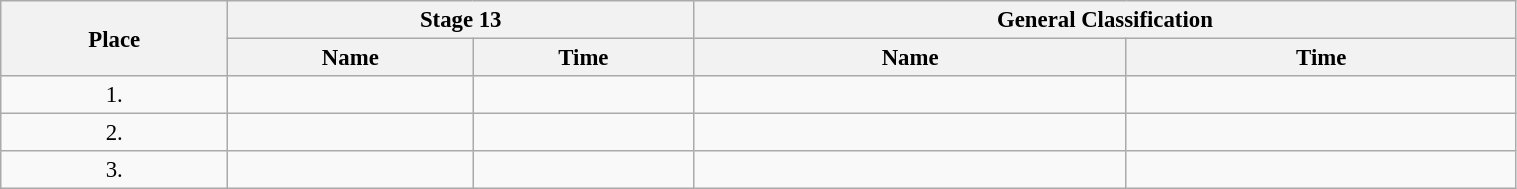<table class=wikitable style="font-size:95%" width="80%">
<tr>
<th rowspan="2">Place</th>
<th colspan="2">Stage 13</th>
<th colspan="2">General Classification</th>
</tr>
<tr>
<th>Name</th>
<th>Time</th>
<th>Name</th>
<th>Time</th>
</tr>
<tr>
<td align="center">1.</td>
<td></td>
<td></td>
<td></td>
<td></td>
</tr>
<tr>
<td align="center">2.</td>
<td></td>
<td></td>
<td></td>
<td></td>
</tr>
<tr>
<td align="center">3.</td>
<td></td>
<td></td>
<td></td>
<td></td>
</tr>
</table>
